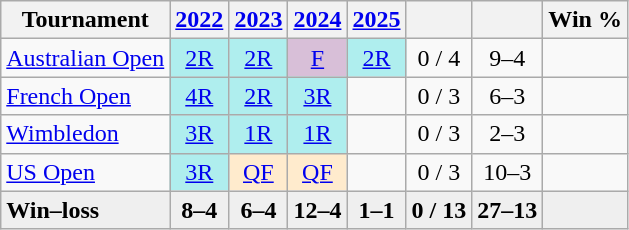<table class=wikitable style=text-align:center>
<tr>
<th>Tournament</th>
<th><a href='#'>2022</a></th>
<th><a href='#'>2023</a></th>
<th><a href='#'>2024</a></th>
<th><a href='#'>2025</a></th>
<th></th>
<th></th>
<th>Win %</th>
</tr>
<tr>
<td align=left><a href='#'>Australian Open</a></td>
<td bgcolor=afeeee><a href='#'>2R</a></td>
<td bgcolor=afeeee><a href='#'>2R</a></td>
<td bgcolor=thistle><a href='#'>F</a></td>
<td bgcolor=afeeee><a href='#'>2R</a></td>
<td>0 / 4</td>
<td>9–4</td>
<td></td>
</tr>
<tr>
<td align=left><a href='#'>French Open</a></td>
<td bgcolor=afeeee><a href='#'>4R</a></td>
<td bgcolor=afeeee><a href='#'>2R</a></td>
<td bgcolor=afeeee><a href='#'>3R</a></td>
<td></td>
<td>0 / 3</td>
<td>6–3</td>
<td></td>
</tr>
<tr>
<td align=left><a href='#'>Wimbledon</a></td>
<td bgcolor=afeeee><a href='#'>3R</a></td>
<td bgcolor=afeeee><a href='#'>1R</a></td>
<td bgcolor=afeeee><a href='#'>1R</a></td>
<td></td>
<td>0 / 3</td>
<td>2–3</td>
<td></td>
</tr>
<tr>
<td align=left><a href='#'>US Open</a></td>
<td bgcolor=afeeee><a href='#'>3R</a></td>
<td bgcolor=ffebcd><a href='#'>QF</a></td>
<td bgcolor=ffebcd><a href='#'>QF</a></td>
<td></td>
<td>0 / 3</td>
<td>10–3</td>
<td></td>
</tr>
<tr style=font-weight:bold;background:#efefef>
<td style=text-align:left>Win–loss</td>
<td>8–4</td>
<td>6–4</td>
<td>12–4</td>
<td>1–1</td>
<td>0 / 13</td>
<td>27–13</td>
<td></td>
</tr>
</table>
